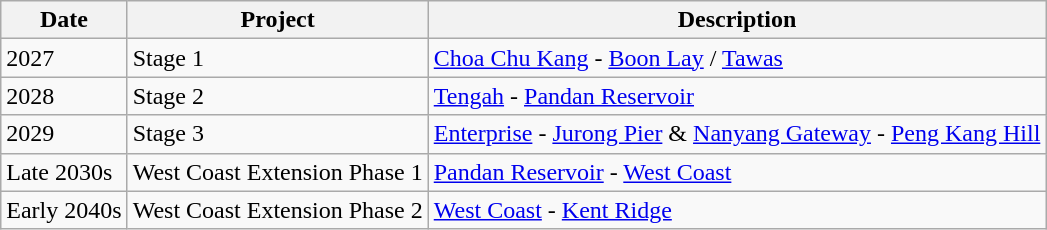<table class="wikitable">
<tr>
<th>Date</th>
<th>Project</th>
<th>Description</th>
</tr>
<tr>
<td>2027</td>
<td>Stage 1</td>
<td><a href='#'>Choa Chu Kang</a> - <a href='#'>Boon Lay</a> / <a href='#'>Tawas</a></td>
</tr>
<tr>
<td>2028</td>
<td>Stage 2</td>
<td><a href='#'>Tengah</a> - <a href='#'>Pandan Reservoir</a></td>
</tr>
<tr>
<td>2029</td>
<td>Stage 3</td>
<td><a href='#'>Enterprise</a> - <a href='#'>Jurong Pier</a> & <a href='#'>Nanyang Gateway</a> - <a href='#'>Peng Kang Hill</a></td>
</tr>
<tr>
<td>Late 2030s</td>
<td>West Coast Extension Phase 1</td>
<td><a href='#'>Pandan Reservoir</a> - <a href='#'>West Coast</a></td>
</tr>
<tr>
<td>Early 2040s</td>
<td>West Coast Extension Phase 2</td>
<td><a href='#'>West Coast</a> - <a href='#'>Kent Ridge</a></td>
</tr>
</table>
